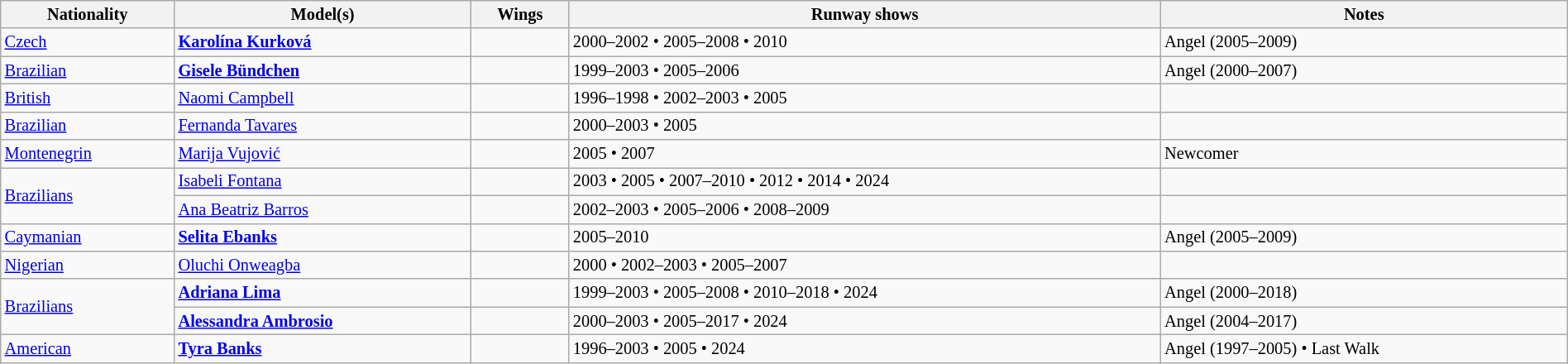<table class="wikitable" style="font-size:85%; width:100%;">
<tr>
<th>Nationality</th>
<th>Model(s)</th>
<th>Wings</th>
<th>Runway shows</th>
<th>Notes</th>
</tr>
<tr>
<td> <a href='#'>Czech</a></td>
<td><strong><a href='#'>Karolína Kurková</a></strong></td>
<td></td>
<td>2000–2002 • 2005–2008 • 2010</td>
<td> Angel (2005–2009)</td>
</tr>
<tr>
<td> <a href='#'>Brazilian</a></td>
<td><strong><a href='#'>Gisele Bündchen</a></strong></td>
<td></td>
<td>1999–2003 • 2005–2006</td>
<td> Angel (2000–2007)</td>
</tr>
<tr>
<td> <a href='#'>British</a></td>
<td><a href='#'>Naomi Campbell</a></td>
<td align="center"></td>
<td>1996–1998 • 2002–2003 • 2005</td>
<td></td>
</tr>
<tr>
<td> <a href='#'>Brazilian</a></td>
<td><a href='#'>Fernanda Tavares</a></td>
<td></td>
<td>2000–2003 • 2005</td>
<td></td>
</tr>
<tr>
<td> <a href='#'>Montenegrin</a></td>
<td><a href='#'>Marija Vujović</a></td>
<td></td>
<td>2005 • 2007</td>
<td>Newcomer</td>
</tr>
<tr>
<td rowspan="2"> <a href='#'>Brazilians</a></td>
<td><a href='#'>Isabeli Fontana</a></td>
<td></td>
<td>2003 • 2005 • 2007–2010 • 2012 • 2014 • 2024</td>
<td></td>
</tr>
<tr>
<td><a href='#'>Ana Beatriz Barros</a></td>
<td></td>
<td>2002–2003 • 2005–2006 • 2008–2009</td>
<td></td>
</tr>
<tr>
<td> <a href='#'>Caymanian</a></td>
<td><strong><a href='#'>Selita Ebanks</a></strong></td>
<td></td>
<td>2005–2010</td>
<td> Angel (2005–2009)</td>
</tr>
<tr>
<td> <a href='#'>Nigerian</a></td>
<td><a href='#'>Oluchi Onweagba</a></td>
<td></td>
<td>2000 • 2002–2003 • 2005–2007</td>
<td></td>
</tr>
<tr>
<td rowspan="2"> <a href='#'>Brazilians</a></td>
<td><strong><a href='#'>Adriana Lima</a></strong></td>
<td align="center"></td>
<td>1999–2003 • 2005–2008 • 2010–2018 • 2024</td>
<td> Angel (2000–2018)</td>
</tr>
<tr>
<td><strong><a href='#'>Alessandra Ambrosio</a></strong></td>
<td></td>
<td>2000–2003 • 2005–2017 • 2024</td>
<td> Angel (2004–2017)</td>
</tr>
<tr>
<td> <a href='#'>American</a></td>
<td><strong><a href='#'>Tyra Banks</a></strong></td>
<td></td>
<td>1996–2003 • 2005 • 2024</td>
<td> Angel (1997–2005) • Last Walk</td>
</tr>
</table>
